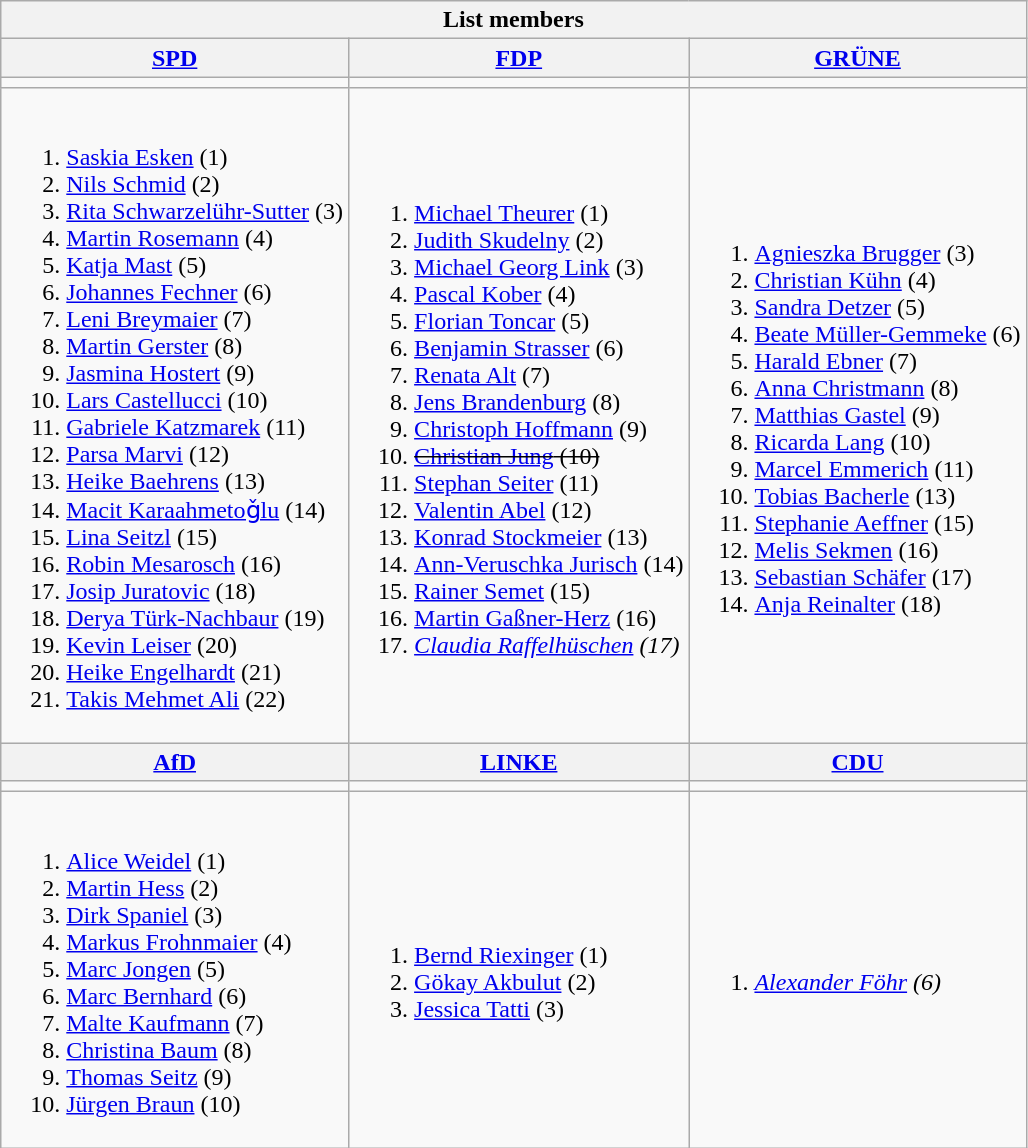<table class=wikitable>
<tr>
<th colspan=3>List members</th>
</tr>
<tr>
<th><a href='#'>SPD</a></th>
<th><a href='#'>FDP</a></th>
<th><a href='#'>GRÜNE</a></th>
</tr>
<tr>
<td bgcolor=></td>
<td bgcolor=></td>
<td bgcolor=></td>
</tr>
<tr>
<td><br><ol><li><a href='#'>Saskia Esken</a> (1)</li><li><a href='#'>Nils Schmid</a> (2)</li><li><a href='#'>Rita Schwarzelühr-Sutter</a> (3)</li><li><a href='#'>Martin Rosemann</a> (4)</li><li><a href='#'>Katja Mast</a> (5)</li><li><a href='#'>Johannes Fechner</a> (6)</li><li><a href='#'>Leni Breymaier</a> (7)</li><li><a href='#'>Martin Gerster</a> (8)</li><li><a href='#'>Jasmina Hostert</a> (9)</li><li><a href='#'>Lars Castellucci</a> (10)</li><li><a href='#'>Gabriele Katzmarek</a> (11)</li><li><a href='#'>Parsa Marvi</a> (12)</li><li><a href='#'>Heike Baehrens</a> (13)</li><li><a href='#'>Macit Karaahmetoǧlu</a> (14)</li><li><a href='#'>Lina Seitzl</a> (15)</li><li><a href='#'>Robin Mesarosch</a> (16)</li><li><a href='#'>Josip Juratovic</a> (18)</li><li><a href='#'>Derya Türk-Nachbaur</a> (19)</li><li><a href='#'>Kevin Leiser</a> (20)</li><li><a href='#'>Heike Engelhardt</a> (21)</li><li><a href='#'>Takis Mehmet Ali</a> (22)</li></ol></td>
<td><br><ol><li><a href='#'>Michael Theurer</a> (1)</li><li><a href='#'>Judith Skudelny</a> (2)</li><li><a href='#'>Michael Georg Link</a> (3)</li><li><a href='#'>Pascal Kober</a> (4)</li><li><a href='#'>Florian Toncar</a> (5)</li><li><a href='#'>Benjamin Strasser</a> (6)</li><li><a href='#'>Renata Alt</a> (7)</li><li><a href='#'>Jens Brandenburg</a> (8)</li><li><a href='#'>Christoph Hoffmann</a> (9)</li><li><s><a href='#'>Christian Jung</a> (10)</s></li><li><a href='#'>Stephan Seiter</a> (11)</li><li><a href='#'>Valentin Abel</a> (12)</li><li><a href='#'>Konrad Stockmeier</a> (13)</li><li><a href='#'>Ann-Veruschka Jurisch</a> (14)</li><li><a href='#'>Rainer Semet</a> (15)</li><li><a href='#'>Martin Gaßner-Herz</a> (16)</li><li><em><a href='#'>Claudia Raffelhüschen</a> (17)</em></li></ol></td>
<td><br><ol><li><a href='#'>Agnieszka Brugger</a> (3)</li><li><a href='#'>Christian Kühn</a> (4)</li><li><a href='#'>Sandra Detzer</a> (5)</li><li><a href='#'>Beate Müller-Gemmeke</a> (6)</li><li><a href='#'>Harald Ebner</a> (7)</li><li><a href='#'>Anna Christmann</a> (8)</li><li><a href='#'>Matthias Gastel</a> (9)</li><li><a href='#'>Ricarda Lang</a> (10)</li><li><a href='#'>Marcel Emmerich</a> (11)</li><li><a href='#'>Tobias Bacherle</a> (13)</li><li><a href='#'>Stephanie Aeffner</a> (15)</li><li><a href='#'>Melis Sekmen</a> (16)</li><li><a href='#'>Sebastian Schäfer</a> (17)</li><li><a href='#'>Anja Reinalter</a> (18)</li></ol></td>
</tr>
<tr>
<th><a href='#'>AfD</a></th>
<th><a href='#'>LINKE</a></th>
<th><a href='#'>CDU</a></th>
</tr>
<tr>
<td bgcolor=></td>
<td bgcolor=></td>
<td bgcolor=></td>
</tr>
<tr>
<td><br><ol><li><a href='#'>Alice Weidel</a> (1)</li><li><a href='#'>Martin Hess</a> (2)</li><li><a href='#'>Dirk Spaniel</a> (3)</li><li><a href='#'>Markus Frohnmaier</a> (4)</li><li><a href='#'>Marc Jongen</a> (5)</li><li><a href='#'>Marc Bernhard</a> (6)</li><li><a href='#'>Malte Kaufmann</a> (7)</li><li><a href='#'>Christina Baum</a> (8)</li><li><a href='#'>Thomas Seitz</a> (9)</li><li><a href='#'>Jürgen Braun</a> (10)</li></ol></td>
<td><br><ol><li><a href='#'>Bernd Riexinger</a> (1)</li><li><a href='#'>Gökay Akbulut</a> (2)</li><li><a href='#'>Jessica Tatti</a> (3)</li></ol></td>
<td><br><ol><li><em><a href='#'>Alexander Föhr</a> (6)</em></li></ol></td>
</tr>
</table>
